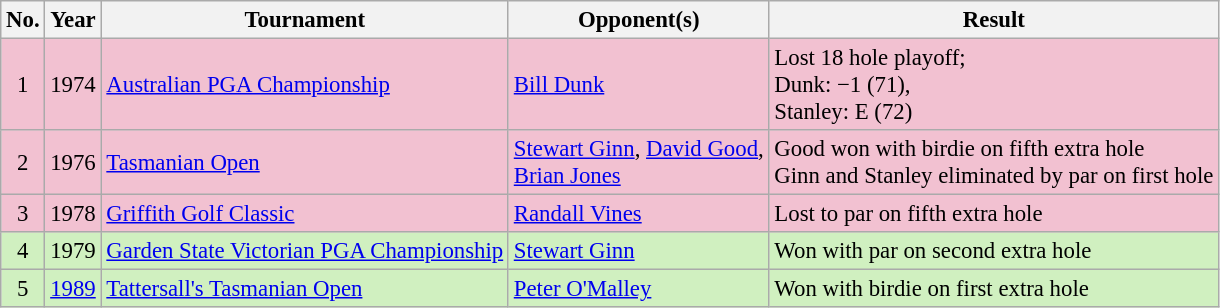<table class="wikitable" style="font-size:95%;">
<tr>
<th>No.</th>
<th>Year</th>
<th>Tournament</th>
<th>Opponent(s)</th>
<th>Result</th>
</tr>
<tr style="background:#F2C1D1;">
<td align=center>1</td>
<td>1974</td>
<td><a href='#'>Australian PGA Championship</a></td>
<td> <a href='#'>Bill Dunk</a></td>
<td>Lost 18 hole playoff;<br>Dunk: −1 (71),<br>Stanley: E (72)</td>
</tr>
<tr style="background:#F2C1D1;">
<td align=center>2</td>
<td>1976</td>
<td><a href='#'>Tasmanian Open</a></td>
<td> <a href='#'>Stewart Ginn</a>,  <a href='#'>David Good</a>,<br> <a href='#'>Brian Jones</a></td>
<td>Good won with birdie on fifth extra hole<br>Ginn and Stanley eliminated by par on first hole</td>
</tr>
<tr style="background:#F2C1D1;">
<td align=center>3</td>
<td>1978</td>
<td><a href='#'>Griffith Golf Classic</a></td>
<td> <a href='#'>Randall Vines</a></td>
<td>Lost to par on fifth extra hole</td>
</tr>
<tr style="background:#D0F0C0;">
<td align=center>4</td>
<td>1979</td>
<td><a href='#'>Garden State Victorian PGA Championship</a></td>
<td> <a href='#'>Stewart Ginn</a></td>
<td>Won with par on second extra hole</td>
</tr>
<tr style="background:#D0F0C0;">
<td align=center>5</td>
<td><a href='#'>1989</a></td>
<td><a href='#'>Tattersall's Tasmanian Open</a></td>
<td> <a href='#'>Peter O'Malley</a></td>
<td>Won with birdie on first extra hole</td>
</tr>
</table>
